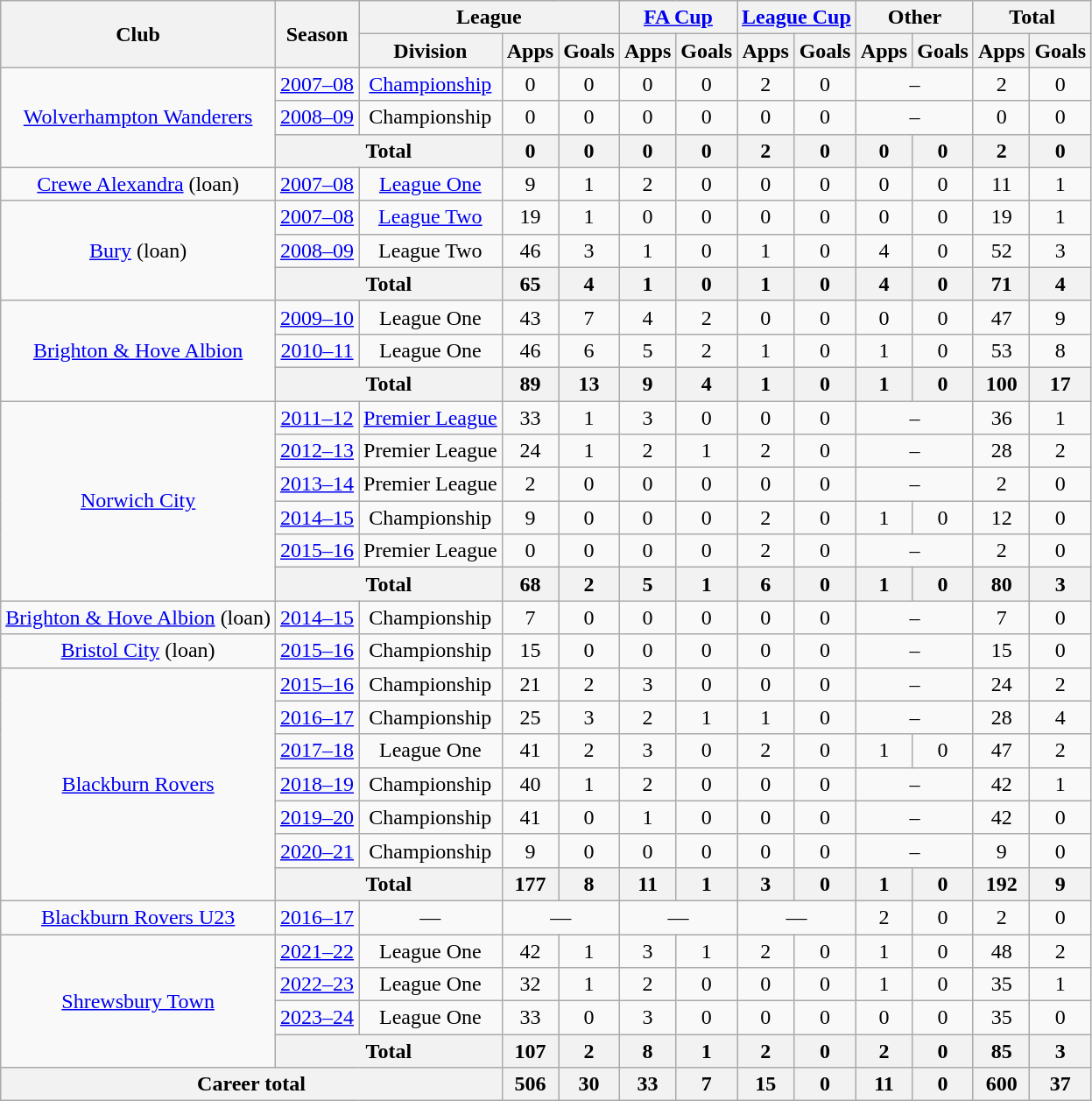<table class="wikitable" style="text-align:center">
<tr>
<th rowspan="2">Club</th>
<th rowspan="2">Season</th>
<th colspan="3">League</th>
<th colspan="2"><a href='#'>FA Cup</a></th>
<th colspan="2"><a href='#'>League Cup</a></th>
<th colspan="2">Other</th>
<th colspan="2">Total</th>
</tr>
<tr>
<th>Division</th>
<th>Apps</th>
<th>Goals</th>
<th>Apps</th>
<th>Goals</th>
<th>Apps</th>
<th>Goals</th>
<th>Apps</th>
<th>Goals</th>
<th>Apps</th>
<th>Goals</th>
</tr>
<tr>
<td rowspan="3"><a href='#'>Wolverhampton Wanderers</a></td>
<td><a href='#'>2007–08</a></td>
<td><a href='#'>Championship</a></td>
<td>0</td>
<td>0</td>
<td>0</td>
<td>0</td>
<td>2</td>
<td>0</td>
<td colspan=2>–</td>
<td>2</td>
<td>0</td>
</tr>
<tr>
<td><a href='#'>2008–09</a></td>
<td>Championship</td>
<td>0</td>
<td>0</td>
<td>0</td>
<td>0</td>
<td>0</td>
<td>0</td>
<td colspan=2>–</td>
<td>0</td>
<td>0</td>
</tr>
<tr>
<th colspan="2">Total</th>
<th>0</th>
<th>0</th>
<th>0</th>
<th>0</th>
<th>2</th>
<th>0</th>
<th>0</th>
<th>0</th>
<th>2</th>
<th>0</th>
</tr>
<tr>
<td><a href='#'>Crewe Alexandra</a> (loan)</td>
<td><a href='#'>2007–08</a></td>
<td><a href='#'>League One</a></td>
<td>9</td>
<td>1</td>
<td>2</td>
<td>0</td>
<td>0</td>
<td>0</td>
<td>0</td>
<td>0</td>
<td>11</td>
<td>1</td>
</tr>
<tr>
<td rowspan="3"><a href='#'>Bury</a> (loan)</td>
<td><a href='#'>2007–08</a></td>
<td><a href='#'>League Two</a></td>
<td>19</td>
<td>1</td>
<td>0</td>
<td>0</td>
<td>0</td>
<td>0</td>
<td>0</td>
<td>0</td>
<td>19</td>
<td>1</td>
</tr>
<tr>
<td><a href='#'>2008–09</a></td>
<td>League Two</td>
<td>46</td>
<td>3</td>
<td>1</td>
<td>0</td>
<td>1</td>
<td>0</td>
<td>4</td>
<td>0</td>
<td>52</td>
<td>3</td>
</tr>
<tr>
<th colspan="2">Total</th>
<th>65</th>
<th>4</th>
<th>1</th>
<th>0</th>
<th>1</th>
<th>0</th>
<th>4</th>
<th>0</th>
<th>71</th>
<th>4</th>
</tr>
<tr>
<td rowspan="3"><a href='#'>Brighton & Hove Albion</a></td>
<td><a href='#'>2009–10</a></td>
<td>League One</td>
<td>43</td>
<td>7</td>
<td>4</td>
<td>2</td>
<td>0</td>
<td>0</td>
<td>0</td>
<td>0</td>
<td>47</td>
<td>9</td>
</tr>
<tr>
<td><a href='#'>2010–11</a></td>
<td>League One</td>
<td>46</td>
<td>6</td>
<td>5</td>
<td>2</td>
<td>1</td>
<td>0</td>
<td>1</td>
<td>0</td>
<td>53</td>
<td>8</td>
</tr>
<tr>
<th colspan="2">Total</th>
<th>89</th>
<th>13</th>
<th>9</th>
<th>4</th>
<th>1</th>
<th>0</th>
<th>1</th>
<th>0</th>
<th>100</th>
<th>17</th>
</tr>
<tr>
<td rowspan="6"><a href='#'>Norwich City</a></td>
<td><a href='#'>2011–12</a></td>
<td><a href='#'>Premier League</a></td>
<td>33</td>
<td>1</td>
<td>3</td>
<td>0</td>
<td>0</td>
<td>0</td>
<td colspan=2>–</td>
<td>36</td>
<td>1</td>
</tr>
<tr>
<td><a href='#'>2012–13</a></td>
<td>Premier League</td>
<td>24</td>
<td>1</td>
<td>2</td>
<td>1</td>
<td>2</td>
<td>0</td>
<td colspan=2>–</td>
<td>28</td>
<td>2</td>
</tr>
<tr>
<td><a href='#'>2013–14</a></td>
<td>Premier League</td>
<td>2</td>
<td>0</td>
<td>0</td>
<td>0</td>
<td>0</td>
<td>0</td>
<td colspan=2>–</td>
<td>2</td>
<td>0</td>
</tr>
<tr>
<td><a href='#'>2014–15</a></td>
<td>Championship</td>
<td>9</td>
<td>0</td>
<td>0</td>
<td>0</td>
<td>2</td>
<td>0</td>
<td>1</td>
<td>0</td>
<td>12</td>
<td>0</td>
</tr>
<tr>
<td><a href='#'>2015–16</a></td>
<td>Premier League</td>
<td>0</td>
<td>0</td>
<td>0</td>
<td>0</td>
<td>2</td>
<td>0</td>
<td colspan=2>–</td>
<td>2</td>
<td>0</td>
</tr>
<tr>
<th colspan="2">Total</th>
<th>68</th>
<th>2</th>
<th>5</th>
<th>1</th>
<th>6</th>
<th>0</th>
<th>1</th>
<th>0</th>
<th>80</th>
<th>3</th>
</tr>
<tr>
<td><a href='#'>Brighton & Hove Albion</a> (loan)</td>
<td><a href='#'>2014–15</a></td>
<td>Championship</td>
<td>7</td>
<td>0</td>
<td>0</td>
<td>0</td>
<td>0</td>
<td>0</td>
<td colspan=2>–</td>
<td>7</td>
<td>0</td>
</tr>
<tr>
<td><a href='#'>Bristol City</a> (loan)</td>
<td><a href='#'>2015–16</a></td>
<td>Championship</td>
<td>15</td>
<td>0</td>
<td>0</td>
<td>0</td>
<td>0</td>
<td>0</td>
<td colspan=2>–</td>
<td>15</td>
<td>0</td>
</tr>
<tr>
<td rowspan="7"><a href='#'>Blackburn Rovers</a></td>
<td><a href='#'>2015–16</a></td>
<td>Championship</td>
<td>21</td>
<td>2</td>
<td>3</td>
<td>0</td>
<td>0</td>
<td>0</td>
<td colspan=2>–</td>
<td>24</td>
<td>2</td>
</tr>
<tr>
<td><a href='#'>2016–17</a></td>
<td>Championship</td>
<td>25</td>
<td>3</td>
<td>2</td>
<td>1</td>
<td>1</td>
<td>0</td>
<td colspan=2>–</td>
<td>28</td>
<td>4</td>
</tr>
<tr>
<td><a href='#'>2017–18</a></td>
<td>League One</td>
<td>41</td>
<td>2</td>
<td>3</td>
<td>0</td>
<td>2</td>
<td>0</td>
<td>1</td>
<td>0</td>
<td>47</td>
<td>2</td>
</tr>
<tr>
<td><a href='#'>2018–19</a></td>
<td>Championship</td>
<td>40</td>
<td>1</td>
<td>2</td>
<td>0</td>
<td>0</td>
<td>0</td>
<td colspan=2>–</td>
<td>42</td>
<td>1</td>
</tr>
<tr>
<td><a href='#'>2019–20</a></td>
<td>Championship</td>
<td>41</td>
<td>0</td>
<td>1</td>
<td>0</td>
<td>0</td>
<td>0</td>
<td colspan=2>–</td>
<td>42</td>
<td>0</td>
</tr>
<tr>
<td><a href='#'>2020–21</a></td>
<td>Championship</td>
<td>9</td>
<td>0</td>
<td>0</td>
<td>0</td>
<td>0</td>
<td>0</td>
<td colspan=2>–</td>
<td>9</td>
<td>0</td>
</tr>
<tr>
<th colspan="2">Total</th>
<th>177</th>
<th>8</th>
<th>11</th>
<th>1</th>
<th>3</th>
<th>0</th>
<th>1</th>
<th>0</th>
<th>192</th>
<th>9</th>
</tr>
<tr>
<td><a href='#'>Blackburn Rovers U23</a></td>
<td><a href='#'>2016–17</a></td>
<td colspan=1>—</td>
<td colspan=2>—</td>
<td colspan=2>—</td>
<td colspan=2>—</td>
<td>2</td>
<td>0</td>
<td>2</td>
<td>0</td>
</tr>
<tr>
<td rowspan=4><a href='#'>Shrewsbury Town</a></td>
<td><a href='#'>2021–22</a></td>
<td>League One</td>
<td>42</td>
<td>1</td>
<td>3</td>
<td>1</td>
<td>2</td>
<td>0</td>
<td>1</td>
<td>0</td>
<td>48</td>
<td>2</td>
</tr>
<tr>
<td><a href='#'>2022–23</a></td>
<td>League One</td>
<td>32</td>
<td>1</td>
<td>2</td>
<td>0</td>
<td>0</td>
<td>0</td>
<td>1</td>
<td>0</td>
<td>35</td>
<td>1</td>
</tr>
<tr>
<td><a href='#'>2023–24</a></td>
<td>League One</td>
<td>33</td>
<td>0</td>
<td>3</td>
<td>0</td>
<td>0</td>
<td>0</td>
<td>0</td>
<td>0</td>
<td>35</td>
<td>0</td>
</tr>
<tr>
<th colspan="2">Total</th>
<th>107</th>
<th>2</th>
<th>8</th>
<th>1</th>
<th>2</th>
<th>0</th>
<th>2</th>
<th>0</th>
<th>85</th>
<th>3</th>
</tr>
<tr>
<th colspan="3">Career total</th>
<th>506</th>
<th>30</th>
<th>33</th>
<th>7</th>
<th>15</th>
<th>0</th>
<th>11</th>
<th>0</th>
<th>600</th>
<th>37</th>
</tr>
</table>
